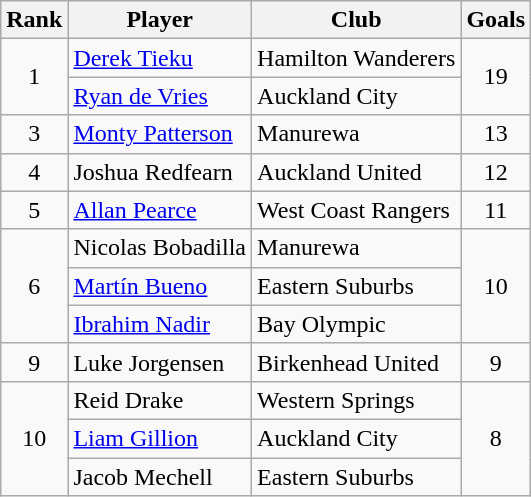<table class="wikitable" style="text-align:center">
<tr>
<th>Rank</th>
<th>Player</th>
<th>Club</th>
<th>Goals</th>
</tr>
<tr>
<td rowspan="2">1</td>
<td align=left> <a href='#'>Derek Tieku</a></td>
<td align=left>Hamilton Wanderers</td>
<td rowspan="2">19</td>
</tr>
<tr>
<td align=left> <a href='#'>Ryan de Vries</a></td>
<td align=left>Auckland City</td>
</tr>
<tr>
<td rowspan="1">3</td>
<td align=left> <a href='#'>Monty Patterson</a></td>
<td align=left>Manurewa</td>
<td rowspan="1">13</td>
</tr>
<tr>
<td rowspan="1">4</td>
<td align=left> Joshua Redfearn</td>
<td align=left>Auckland United</td>
<td rowspan="1">12</td>
</tr>
<tr>
<td rowspan="1">5</td>
<td align=left> <a href='#'>Allan Pearce</a></td>
<td align=left>West Coast Rangers</td>
<td rowspan="1">11</td>
</tr>
<tr>
<td rowspan="3">6</td>
<td align=left> Nicolas Bobadilla</td>
<td align=left>Manurewa</td>
<td rowspan="3">10</td>
</tr>
<tr>
<td align=left> <a href='#'>Martín Bueno</a></td>
<td align=left>Eastern Suburbs</td>
</tr>
<tr>
<td align=left> <a href='#'>Ibrahim Nadir</a></td>
<td align=left>Bay Olympic</td>
</tr>
<tr>
<td rowspan="1">9</td>
<td align=left> Luke Jorgensen</td>
<td align=left>Birkenhead United</td>
<td rowspan="1">9</td>
</tr>
<tr>
<td rowspan="3">10</td>
<td align=left> Reid Drake</td>
<td align=left>Western Springs</td>
<td rowspan="3">8</td>
</tr>
<tr>
<td align=left> <a href='#'>Liam Gillion</a></td>
<td align=left>Auckland City</td>
</tr>
<tr>
<td align=left> Jacob Mechell</td>
<td align=left>Eastern Suburbs</td>
</tr>
</table>
